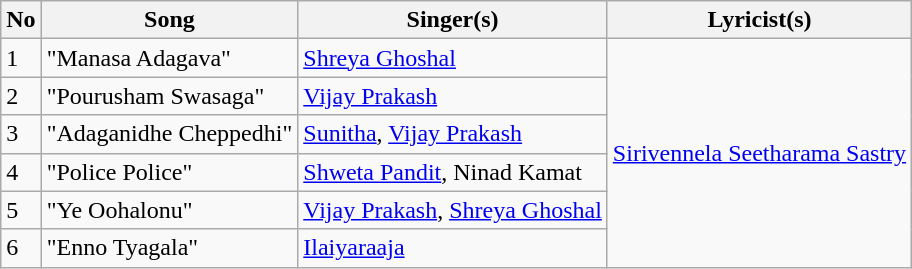<table class="wikitable">
<tr>
<th>No</th>
<th>Song</th>
<th>Singer(s)</th>
<th>Lyricist(s)</th>
</tr>
<tr>
<td>1</td>
<td>"Manasa Adagava"</td>
<td><a href='#'>Shreya Ghoshal</a></td>
<td rowspan="6"><a href='#'>Sirivennela Seetharama Sastry</a></td>
</tr>
<tr>
<td>2</td>
<td>"Pourusham Swasaga"</td>
<td><a href='#'>Vijay Prakash</a></td>
</tr>
<tr>
<td>3</td>
<td>"Adaganidhe Cheppedhi"</td>
<td><a href='#'>Sunitha</a>, <a href='#'>Vijay Prakash</a></td>
</tr>
<tr>
<td>4</td>
<td>"Police Police"</td>
<td><a href='#'>Shweta Pandit</a>, Ninad Kamat</td>
</tr>
<tr>
<td>5</td>
<td>"Ye Oohalonu"</td>
<td><a href='#'>Vijay Prakash</a>, <a href='#'>Shreya Ghoshal</a></td>
</tr>
<tr>
<td>6</td>
<td>"Enno Tyagala"</td>
<td><a href='#'>Ilaiyaraaja</a></td>
</tr>
</table>
